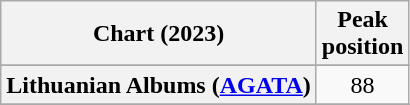<table class="wikitable sortable plainrowheaders" style="text-align:center">
<tr>
<th scope="col">Chart (2023)</th>
<th scope="col">Peak<br>position</th>
</tr>
<tr>
</tr>
<tr>
</tr>
<tr>
</tr>
<tr>
</tr>
<tr>
</tr>
<tr>
</tr>
<tr>
</tr>
<tr>
</tr>
<tr>
</tr>
<tr>
</tr>
<tr>
</tr>
<tr>
</tr>
<tr>
<th scope="row">Lithuanian Albums (<a href='#'>AGATA</a>)</th>
<td>88</td>
</tr>
<tr>
</tr>
<tr>
</tr>
<tr>
</tr>
<tr>
</tr>
<tr>
</tr>
<tr>
</tr>
<tr>
</tr>
<tr>
</tr>
<tr>
</tr>
<tr>
</tr>
</table>
